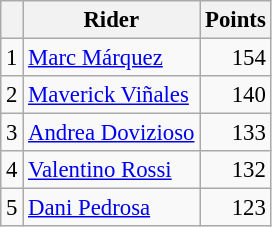<table class="wikitable" style="font-size: 95%;">
<tr>
<th></th>
<th>Rider</th>
<th>Points</th>
</tr>
<tr>
<td align=center>1</td>
<td> <a href='#'>Marc Márquez</a></td>
<td align=right>154</td>
</tr>
<tr>
<td align=center>2</td>
<td> <a href='#'>Maverick Viñales</a></td>
<td align=right>140</td>
</tr>
<tr>
<td align=center>3</td>
<td> <a href='#'>Andrea Dovizioso</a></td>
<td align=right>133</td>
</tr>
<tr>
<td align=center>4</td>
<td> <a href='#'>Valentino Rossi</a></td>
<td align=right>132</td>
</tr>
<tr>
<td align=center>5</td>
<td> <a href='#'>Dani Pedrosa</a></td>
<td align=right>123</td>
</tr>
</table>
